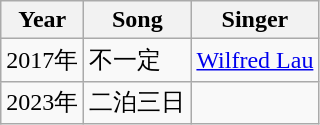<table class="wikitable">
<tr>
<th>Year</th>
<th>Song</th>
<th>Singer</th>
</tr>
<tr>
<td>2017年</td>
<td>不一定</td>
<td><a href='#'>Wilfred Lau</a></td>
</tr>
<tr>
<td>2023年</td>
<td>二泊三日</td>
<td></td>
</tr>
</table>
